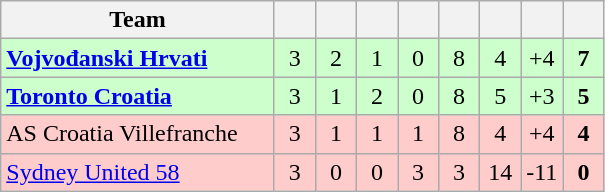<table class="wikitable" style="text-align:center;">
<tr>
<th width=175>Team</th>
<th width=20 abbr="Played"></th>
<th width=20 abbr="Won"></th>
<th width=20 abbr="Drawn"></th>
<th width=20 abbr="Lost"></th>
<th width=20 abbr="Goals for"></th>
<th width=20 abbr="Goals against"></th>
<th width=20 abbr="Goal difference"></th>
<th width=20 abbr="Points"></th>
</tr>
<tr bgcolor=#ccffcc>
<td align="left"><strong><a href='#'>Vojvođanski Hrvati</a></strong></td>
<td>3</td>
<td>2</td>
<td>1</td>
<td>0</td>
<td>8</td>
<td>4</td>
<td>+4</td>
<td><strong>7</strong></td>
</tr>
<tr bgcolor=#ccffcc>
<td align="left"><strong><a href='#'>Toronto Croatia</a></strong></td>
<td>3</td>
<td>1</td>
<td>2</td>
<td>0</td>
<td>8</td>
<td>5</td>
<td>+3</td>
<td><strong>5</strong></td>
</tr>
<tr bgcolor=#ffcccc>
<td align="left">AS Croatia Villefranche</td>
<td>3</td>
<td>1</td>
<td>1</td>
<td>1</td>
<td>8</td>
<td>4</td>
<td>+4</td>
<td><strong>4</strong></td>
</tr>
<tr bgcolor=#ffcccc>
<td align="left"><a href='#'>Sydney United 58</a></td>
<td>3</td>
<td>0</td>
<td>0</td>
<td>3</td>
<td>3</td>
<td>14</td>
<td>-11</td>
<td><strong>0</strong></td>
</tr>
</table>
